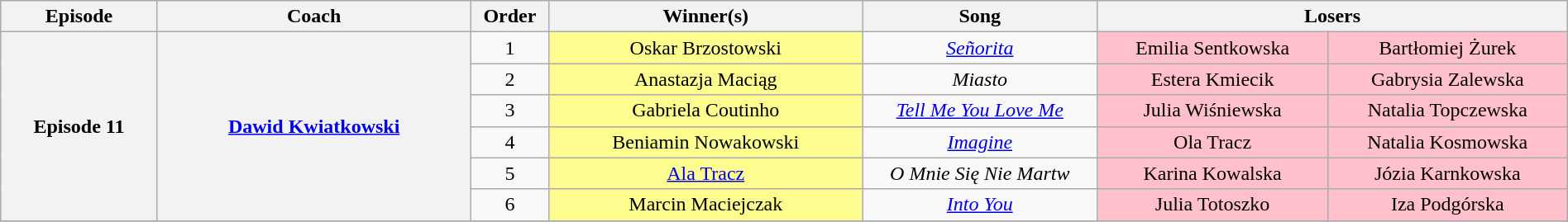<table class="wikitable" style="text-align:center; width:100%;">
<tr>
<th style="width:10%;">Episode</th>
<th style="width:20%;">Coach</th>
<th style="width:05%;">Order</th>
<th style="width:20%;">Winner(s)</th>
<th style="width:15%;">Song</th>
<th style="width:30%;" colspan="2">Losers</th>
</tr>
<tr>
<th rowspan="6">Episode 11<br><small></small></th>
<th rowspan="6"><a href='#'>Dawid Kwiatkowski</a></th>
<td>1</td>
<td style="background:#fdfc8f;">Oskar Brzostowski</td>
<td><a href='#'><em>Señorita</em></a></td>
<td style="background:pink;">Emilia Sentkowska</td>
<td style="background:pink;">Bartłomiej Żurek</td>
</tr>
<tr>
<td>2</td>
<td style="background:#fdfc8f;">Anastazja Maciąg</td>
<td><em>Miasto</em></td>
<td style="background:pink;">Estera Kmiecik</td>
<td style="background:pink;">Gabrysia Zalewska</td>
</tr>
<tr>
<td>3</td>
<td style="background:#fdfc8f;">Gabriela Coutinho</td>
<td><em><a href='#'>Tell Me You Love Me</a></em></td>
<td style="background:pink;">Julia Wiśniewska</td>
<td style="background:pink;">Natalia Topczewska</td>
</tr>
<tr>
<td>4</td>
<td style="background:#fdfc8f;">Beniamin Nowakowski</td>
<td><em><a href='#'>Imagine</a></em></td>
<td style="background:pink;">Ola Tracz</td>
<td style="background:pink;">Natalia Kosmowska</td>
</tr>
<tr>
<td>5</td>
<td style="background:#fdfc8f;"><a href='#'>Ala Tracz</a></td>
<td><em>O Mnie Się Nie Martw</em></td>
<td style="background:pink;">Karina Kowalska</td>
<td style="background:pink;">Józia Karnkowska</td>
</tr>
<tr>
<td>6</td>
<td style="background:#fdfc8f;">Marcin Maciejczak</td>
<td><em><a href='#'>Into You</a></em></td>
<td style="background:pink;">Julia Totoszko</td>
<td style="background:pink;">Iza Podgórska</td>
</tr>
<tr>
</tr>
</table>
